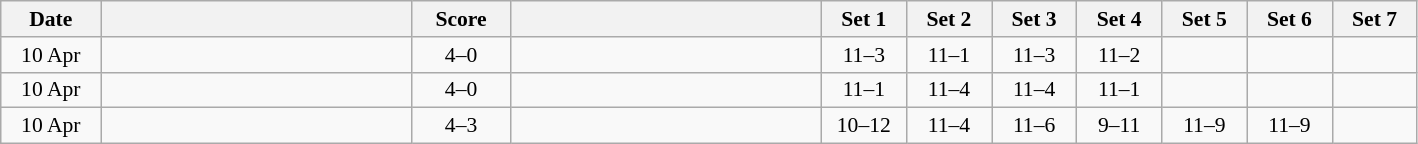<table class="wikitable" style="text-align: center; font-size:90% ">
<tr>
<th width="60">Date</th>
<th align="right" width="200"></th>
<th width="60">Score</th>
<th align="left" width="200"></th>
<th width="50">Set 1</th>
<th width="50">Set 2</th>
<th width="50">Set 3</th>
<th width="50">Set 4</th>
<th width="50">Set 5</th>
<th width="50">Set 6</th>
<th width="50">Set 7</th>
</tr>
<tr>
<td>10 Apr</td>
<td align=left><strong></strong></td>
<td align=center>4–0</td>
<td align=left></td>
<td>11–3</td>
<td>11–1</td>
<td>11–3</td>
<td>11–2</td>
<td></td>
<td></td>
<td></td>
</tr>
<tr>
<td>10 Apr</td>
<td align=left><strong></strong></td>
<td align=center>4–0</td>
<td align=left></td>
<td>11–1</td>
<td>11–4</td>
<td>11–4</td>
<td>11–1</td>
<td></td>
<td></td>
<td></td>
</tr>
<tr>
<td>10 Apr</td>
<td align=left><strong></strong></td>
<td align=center>4–3</td>
<td align=left></td>
<td>10–12</td>
<td>11–4</td>
<td>11–6</td>
<td>9–11</td>
<td 5–11>11–9</td>
<td>11–9</td>
</tr>
</table>
